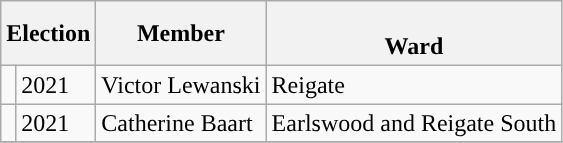<table class="wikitable">
<tr>
<th colspan="2">Election</th>
<th>Member</th>
<th><br>Ward</th>
</tr>
<tr>
<td style="background-color: "></td>
<td>2021</td>
<td>Victor Lewanski</td>
<td>Reigate</td>
</tr>
<tr>
<td style="background-color: "></td>
<td>2021</td>
<td>Catherine Baart</td>
<td>Earlswood and Reigate South</td>
</tr>
<tr>
</tr>
</table>
